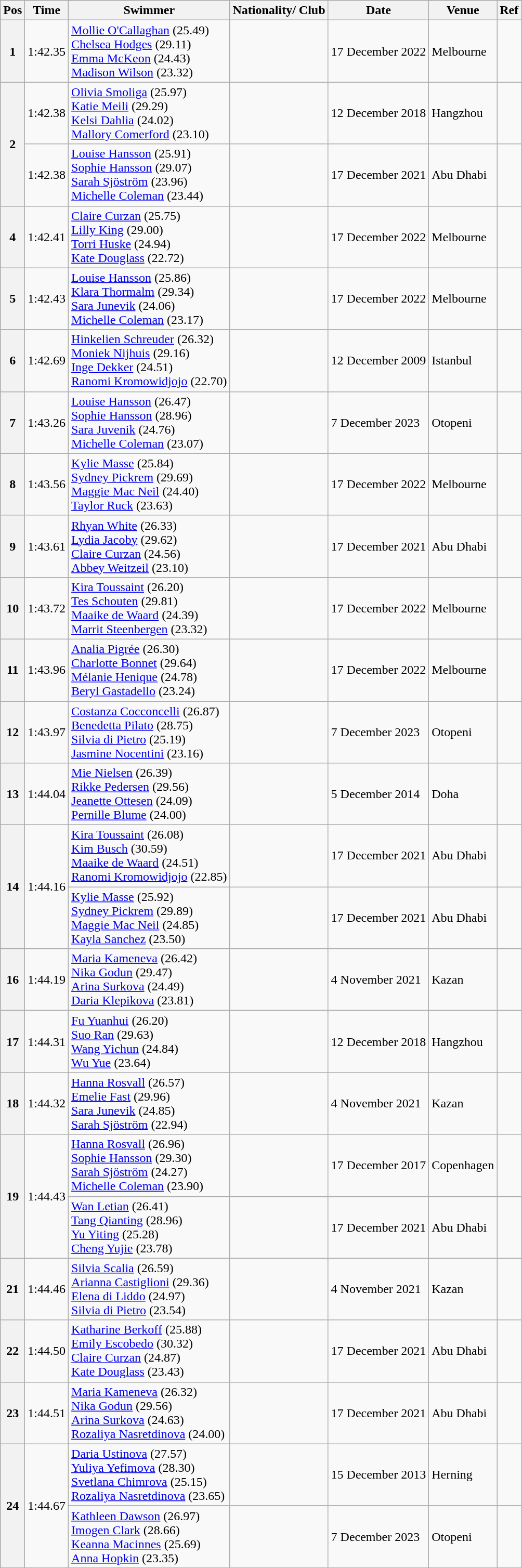<table class="wikitable">
<tr>
<th>Pos</th>
<th>Time</th>
<th>Swimmer</th>
<th>Nationality/ Club</th>
<th>Date</th>
<th>Venue</th>
<th>Ref</th>
</tr>
<tr>
<th>1</th>
<td>1:42.35</td>
<td><a href='#'>Mollie O'Callaghan</a> (25.49)<br><a href='#'>Chelsea Hodges</a> (29.11)<br><a href='#'>Emma McKeon</a> (24.43)<br><a href='#'>Madison Wilson</a> (23.32)</td>
<td></td>
<td>17 December 2022</td>
<td>Melbourne</td>
<td></td>
</tr>
<tr>
<th rowspan=2>2</th>
<td>1:42.38</td>
<td><a href='#'>Olivia Smoliga</a> (25.97)<br><a href='#'>Katie Meili</a> (29.29)<br><a href='#'>Kelsi Dahlia</a> (24.02)<br><a href='#'>Mallory Comerford</a> (23.10)</td>
<td></td>
<td>12 December 2018</td>
<td>Hangzhou</td>
</tr>
<tr>
<td>1:42.38</td>
<td><a href='#'>Louise Hansson</a> (25.91)<br><a href='#'>Sophie Hansson</a> (29.07)<br><a href='#'>Sarah Sjöström</a> (23.96)<br><a href='#'>Michelle Coleman</a> (23.44)</td>
<td></td>
<td>17 December 2021</td>
<td>Abu Dhabi</td>
<td></td>
</tr>
<tr>
<th>4</th>
<td>1:42.41</td>
<td><a href='#'>Claire Curzan</a> (25.75)<br><a href='#'>Lilly King</a> (29.00)<br><a href='#'>Torri Huske</a> (24.94)<br><a href='#'>Kate Douglass</a> (22.72)</td>
<td></td>
<td>17 December 2022</td>
<td>Melbourne</td>
<td></td>
</tr>
<tr>
<th>5</th>
<td>1:42.43</td>
<td><a href='#'>Louise Hansson</a> (25.86)<br><a href='#'>Klara Thormalm</a> (29.34)<br><a href='#'>Sara Junevik</a> (24.06)<br><a href='#'>Michelle Coleman</a> (23.17)</td>
<td></td>
<td>17 December 2022</td>
<td>Melbourne</td>
<td></td>
</tr>
<tr>
<th>6</th>
<td>1:42.69</td>
<td><a href='#'>Hinkelien Schreuder</a> (26.32)<br><a href='#'>Moniek Nijhuis</a> (29.16)<br><a href='#'>Inge Dekker</a> (24.51)<br><a href='#'>Ranomi Kromowidjojo</a> (22.70)</td>
<td></td>
<td>12 December 2009</td>
<td>Istanbul</td>
</tr>
<tr>
<th>7</th>
<td>1:43.26</td>
<td><a href='#'>Louise Hansson</a> (26.47)<br><a href='#'>Sophie Hansson</a> (28.96)<br><a href='#'>Sara Juvenik</a> (24.76)<br><a href='#'>Michelle Coleman</a> (23.07)</td>
<td></td>
<td>7 December 2023</td>
<td>Otopeni</td>
<td></td>
</tr>
<tr>
<th>8</th>
<td>1:43.56</td>
<td><a href='#'>Kylie Masse</a> (25.84)<br><a href='#'>Sydney Pickrem</a> (29.69)<br><a href='#'>Maggie Mac Neil</a> (24.40)<br><a href='#'>Taylor Ruck</a> (23.63)</td>
<td></td>
<td>17 December 2022</td>
<td>Melbourne</td>
<td></td>
</tr>
<tr>
<th>9</th>
<td>1:43.61</td>
<td><a href='#'>Rhyan White</a> (26.33)<br><a href='#'>Lydia Jacoby</a> (29.62)<br><a href='#'>Claire Curzan</a> (24.56)<br><a href='#'>Abbey Weitzeil</a> (23.10)</td>
<td></td>
<td>17 December 2021</td>
<td>Abu Dhabi</td>
<td></td>
</tr>
<tr>
<th>10</th>
<td>1:43.72</td>
<td><a href='#'>Kira Toussaint</a> (26.20)<br><a href='#'>Tes Schouten</a> (29.81)<br><a href='#'>Maaike de Waard</a> (24.39)<br><a href='#'>Marrit Steenbergen</a> (23.32)</td>
<td></td>
<td>17 December 2022</td>
<td>Melbourne</td>
<td></td>
</tr>
<tr>
<th>11</th>
<td>1:43.96</td>
<td><a href='#'>Analia Pigrée</a> (26.30)<br><a href='#'>Charlotte Bonnet</a> (29.64)<br><a href='#'>Mélanie Henique</a> (24.78)<br><a href='#'>Beryl Gastadello</a> (23.24)</td>
<td></td>
<td>17 December 2022</td>
<td>Melbourne</td>
<td></td>
</tr>
<tr>
<th>12</th>
<td>1:43.97</td>
<td><a href='#'>Costanza Cocconcelli</a> (26.87)<br><a href='#'>Benedetta Pilato</a> (28.75)<br><a href='#'>Silvia di Pietro</a> (25.19)<br><a href='#'>Jasmine Nocentini</a> (23.16)</td>
<td></td>
<td>7 December 2023</td>
<td>Otopeni</td>
<td></td>
</tr>
<tr>
<th>13</th>
<td>1:44.04</td>
<td><a href='#'>Mie Nielsen</a> (26.39)<br><a href='#'>Rikke Pedersen</a> (29.56)<br><a href='#'>Jeanette Ottesen</a> (24.09)<br><a href='#'>Pernille Blume</a> (24.00)</td>
<td></td>
<td>5 December 2014</td>
<td>Doha</td>
</tr>
<tr>
<th rowspan=2>14</th>
<td rowspan=2>1:44.16</td>
<td><a href='#'>Kira Toussaint</a> (26.08)<br><a href='#'>Kim Busch</a> (30.59)<br><a href='#'>Maaike de Waard</a> (24.51)<br><a href='#'>Ranomi Kromowidjojo</a> (22.85)</td>
<td></td>
<td>17 December 2021</td>
<td>Abu Dhabi</td>
<td></td>
</tr>
<tr>
<td><a href='#'>Kylie Masse</a> (25.92)<br><a href='#'>Sydney Pickrem</a> (29.89)<br><a href='#'>Maggie Mac Neil</a> (24.85)<br><a href='#'>Kayla Sanchez</a> (23.50)</td>
<td></td>
<td>17 December 2021</td>
<td>Abu Dhabi</td>
<td></td>
</tr>
<tr>
<th>16</th>
<td>1:44.19</td>
<td><a href='#'>Maria Kameneva</a> (26.42)<br><a href='#'>Nika Godun</a> (29.47)<br><a href='#'>Arina Surkova</a> (24.49)<br><a href='#'>Daria Klepikova</a> (23.81)</td>
<td></td>
<td>4 November 2021</td>
<td>Kazan</td>
<td></td>
</tr>
<tr>
<th>17</th>
<td>1:44.31</td>
<td><a href='#'>Fu Yuanhui</a> (26.20)<br><a href='#'>Suo Ran</a> (29.63)<br><a href='#'>Wang Yichun</a> (24.84)<br><a href='#'>Wu Yue</a> (23.64)</td>
<td></td>
<td>12 December 2018</td>
<td>Hangzhou</td>
</tr>
<tr>
<th>18</th>
<td>1:44.32</td>
<td><a href='#'>Hanna Rosvall</a> (26.57)<br><a href='#'>Emelie Fast</a> (29.96)<br><a href='#'>Sara Junevik</a> (24.85)<br><a href='#'>Sarah Sjöström</a> (22.94)</td>
<td></td>
<td>4 November 2021</td>
<td>Kazan</td>
<td></td>
</tr>
<tr>
<th rowspan=2>19</th>
<td rowspan=2>1:44.43</td>
<td><a href='#'>Hanna Rosvall</a> (26.96)<br><a href='#'>Sophie Hansson</a> (29.30)<br><a href='#'>Sarah Sjöström</a> (24.27)<br><a href='#'>Michelle Coleman</a> (23.90)</td>
<td></td>
<td>17 December 2017</td>
<td>Copenhagen</td>
</tr>
<tr>
<td><a href='#'>Wan Letian</a> (26.41)<br><a href='#'>Tang Qianting</a> (28.96)<br><a href='#'>Yu Yiting</a> (25.28)<br><a href='#'>Cheng Yujie</a> (23.78)</td>
<td></td>
<td>17 December 2021</td>
<td>Abu Dhabi</td>
<td></td>
</tr>
<tr>
<th>21</th>
<td>1:44.46</td>
<td><a href='#'>Silvia Scalia</a> (26.59)<br><a href='#'>Arianna Castiglioni</a> (29.36)<br><a href='#'>Elena di Liddo</a> (24.97)<br><a href='#'>Silvia di Pietro</a> (23.54)</td>
<td></td>
<td>4 November 2021</td>
<td>Kazan</td>
<td></td>
</tr>
<tr>
<th>22</th>
<td>1:44.50</td>
<td><a href='#'>Katharine Berkoff</a> (25.88)<br><a href='#'>Emily Escobedo</a> (30.32)<br><a href='#'>Claire Curzan</a> (24.87)<br><a href='#'>Kate Douglass</a> (23.43)</td>
<td></td>
<td>17 December 2021</td>
<td>Abu Dhabi</td>
<td></td>
</tr>
<tr>
<th>23</th>
<td>1:44.51</td>
<td><a href='#'>Maria Kameneva</a> (26.32)<br><a href='#'>Nika Godun</a> (29.56)<br><a href='#'>Arina Surkova</a> (24.63)<br><a href='#'>Rozaliya Nasretdinova</a> (24.00)</td>
<td></td>
<td>17 December 2021</td>
<td>Abu Dhabi</td>
<td></td>
</tr>
<tr>
<th rowspan=2>24</th>
<td rowspan=2>1:44.67</td>
<td><a href='#'>Daria Ustinova</a> (27.57)<br><a href='#'>Yuliya Yefimova</a> (28.30)<br><a href='#'>Svetlana Chimrova</a> (25.15)<br><a href='#'>Rozaliya Nasretdinova</a> (23.65)</td>
<td></td>
<td>15 December 2013</td>
<td>Herning</td>
<td></td>
</tr>
<tr>
<td><a href='#'>Kathleen Dawson</a> (26.97)<br><a href='#'>Imogen Clark</a> (28.66)<br><a href='#'>Keanna Macinnes</a> (25.69)<br><a href='#'>Anna Hopkin</a> (23.35)</td>
<td></td>
<td>7 December 2023</td>
<td>Otopeni</td>
<td></td>
</tr>
</table>
